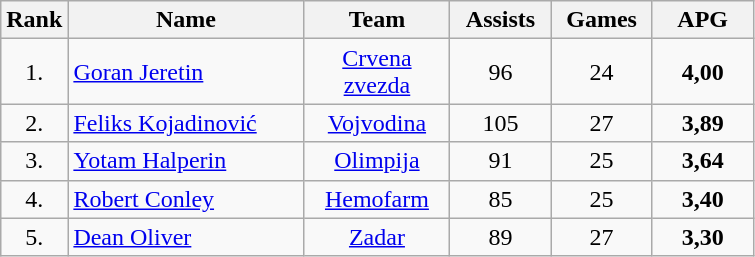<table class="wikitable" style="text-align: center;">
<tr>
<th>Rank</th>
<th width="150">Name</th>
<th width="90">Team</th>
<th width="60">Assists</th>
<th width="60">Games</th>
<th width="60">APG</th>
</tr>
<tr>
<td>1.</td>
<td align="left"> <a href='#'>Goran Jeretin</a></td>
<td><a href='#'>Crvena zvezda</a></td>
<td>96</td>
<td>24</td>
<td><strong>4,00</strong></td>
</tr>
<tr>
<td>2.</td>
<td align="left"> <a href='#'>Feliks Kojadinović</a></td>
<td><a href='#'>Vojvodina</a></td>
<td>105</td>
<td>27</td>
<td><strong>3,89</strong></td>
</tr>
<tr>
<td>3.</td>
<td align="left"> <a href='#'>Yotam Halperin</a></td>
<td><a href='#'>Olimpija</a></td>
<td>91</td>
<td>25</td>
<td><strong>3,64</strong></td>
</tr>
<tr>
<td>4.</td>
<td align="left"> <a href='#'>Robert Conley</a></td>
<td><a href='#'>Hemofarm</a></td>
<td>85</td>
<td>25</td>
<td><strong>3,40</strong></td>
</tr>
<tr>
<td>5.</td>
<td align="left"> <a href='#'>Dean Oliver</a></td>
<td><a href='#'>Zadar</a></td>
<td>89</td>
<td>27</td>
<td><strong>3,30</strong></td>
</tr>
</table>
